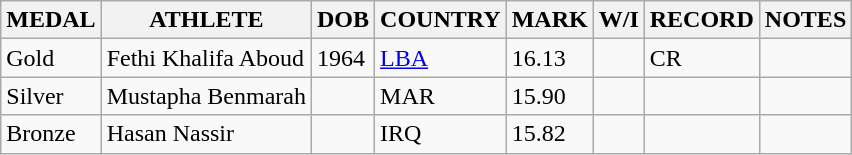<table class="wikitable">
<tr>
<th>MEDAL</th>
<th>ATHLETE</th>
<th>DOB</th>
<th>COUNTRY</th>
<th>MARK</th>
<th>W/I</th>
<th>RECORD</th>
<th>NOTES</th>
</tr>
<tr>
<td>Gold</td>
<td>Fethi Khalifa Aboud</td>
<td>1964</td>
<td><a href='#'>LBA</a></td>
<td>16.13</td>
<td></td>
<td>CR</td>
<td></td>
</tr>
<tr>
<td>Silver</td>
<td>Mustapha Benmarah</td>
<td></td>
<td>MAR</td>
<td>15.90</td>
<td></td>
<td></td>
<td></td>
</tr>
<tr>
<td>Bronze</td>
<td>Hasan Nassir</td>
<td></td>
<td>IRQ</td>
<td>15.82</td>
<td></td>
<td></td>
<td></td>
</tr>
</table>
